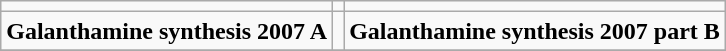<table align="center"  class="wikitable">
<tr>
<td></td>
<td></td>
<td></td>
</tr>
<tr>
<td><strong>Galanthamine synthesis 2007 A</strong></td>
<td></td>
<td><strong>Galanthamine synthesis 2007  part B</strong></td>
</tr>
<tr>
</tr>
</table>
